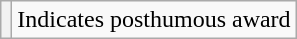<table class="wikitable plainrowheaders">
<tr>
<th scope=row style="text-align:center"></th>
<td>Indicates posthumous award</td>
</tr>
</table>
